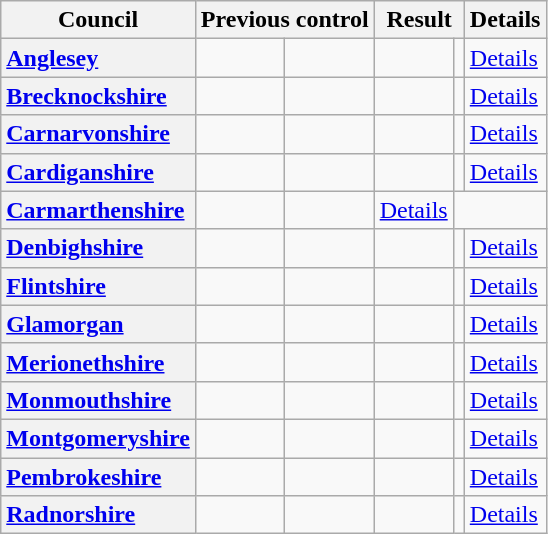<table class="wikitable">
<tr>
<th scope="col">Council</th>
<th colspan=2>Previous control</th>
<th colspan=2>Result</th>
<th scope="col" class="unsortable">Details</th>
</tr>
<tr>
<th scope="row" style="text-align: left;"><a href='#'>Anglesey</a></th>
<td></td>
<td></td>
<td></td>
<td></td>
<td><a href='#'>Details</a></td>
</tr>
<tr>
<th scope="row" style="text-align: left;"><a href='#'>Brecknockshire</a></th>
<td></td>
<td></td>
<td></td>
<td></td>
<td><a href='#'>Details</a></td>
</tr>
<tr>
<th scope="row" style="text-align: left;"><a href='#'>Carnarvonshire</a></th>
<td></td>
<td></td>
<td></td>
<td></td>
<td><a href='#'>Details</a></td>
</tr>
<tr>
<th scope="row" style="text-align: left;"><a href='#'>Cardiganshire</a></th>
<td></td>
<td></td>
<td></td>
<td></td>
<td><a href='#'>Details</a></td>
</tr>
<tr>
<th scope="row" style="text-align: left;"><a href='#'>Carmarthenshire</a></th>
<td></td>
<td></td>
<td><a href='#'>Details</a></td>
</tr>
<tr>
<th scope="row" style="text-align: left;"><a href='#'>Denbighshire</a></th>
<td></td>
<td></td>
<td></td>
<td></td>
<td><a href='#'>Details</a></td>
</tr>
<tr>
<th scope="row" style="text-align: left;"><a href='#'>Flintshire</a></th>
<td></td>
<td></td>
<td></td>
<td></td>
<td><a href='#'>Details</a></td>
</tr>
<tr>
<th scope="row" style="text-align: left;"><a href='#'>Glamorgan</a></th>
<td></td>
<td></td>
<td></td>
<td></td>
<td><a href='#'>Details</a></td>
</tr>
<tr>
<th scope="row" style="text-align: left;"><a href='#'>Merionethshire</a></th>
<td></td>
<td></td>
<td></td>
<td></td>
<td><a href='#'>Details</a></td>
</tr>
<tr>
<th scope="row" style="text-align: left;"><a href='#'>Monmouthshire</a></th>
<td></td>
<td></td>
<td></td>
<td></td>
<td><a href='#'>Details</a></td>
</tr>
<tr>
<th scope="row" style="text-align: left;"><a href='#'>Montgomeryshire</a></th>
<td></td>
<td></td>
<td></td>
<td></td>
<td><a href='#'>Details</a></td>
</tr>
<tr>
<th scope="row" style="text-align: left;"><a href='#'>Pembrokeshire</a></th>
<td></td>
<td></td>
<td></td>
<td></td>
<td><a href='#'>Details</a></td>
</tr>
<tr>
<th scope="row" style="text-align: left;"><a href='#'>Radnorshire</a></th>
<td></td>
<td></td>
<td></td>
<td></td>
<td><a href='#'>Details</a></td>
</tr>
</table>
